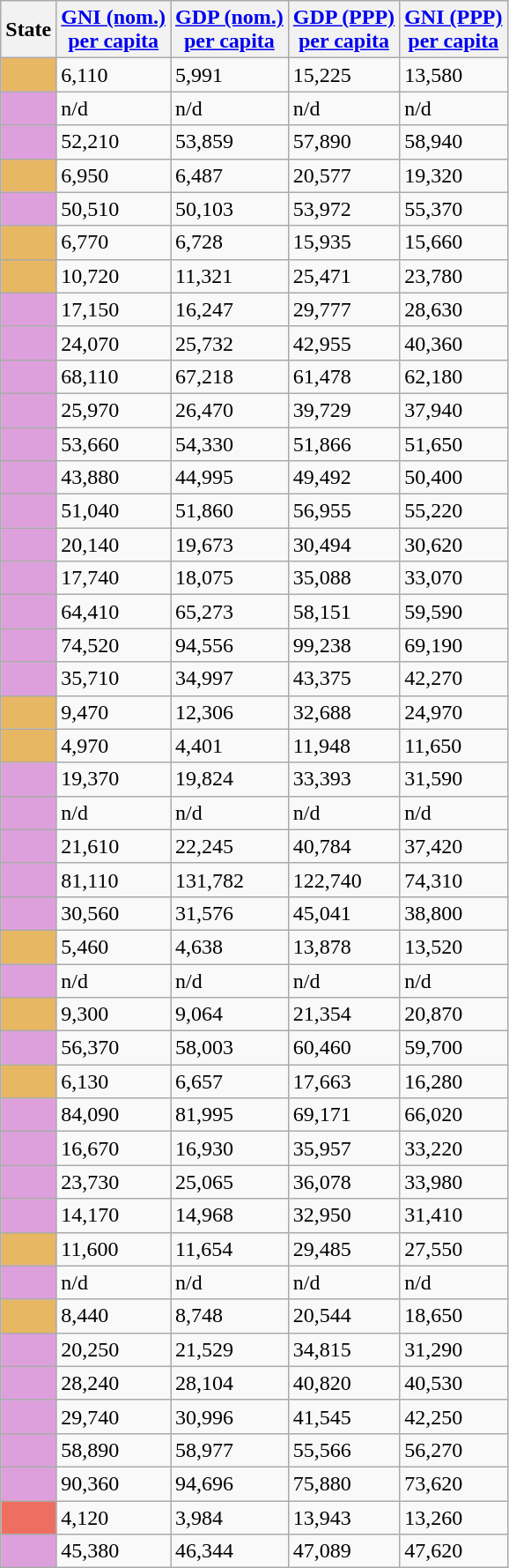<table class="sortable wikitable sticky-header static-row-numbers sort-under col1left" >
<tr>
<th>State</th>
<th><a href='#'>GNI (nom.)<br>per capita</a></th>
<th><a href='#'>GDP (nom.)<br>per capita</a></th>
<th><a href='#'>GDP (PPP)<br>per capita</a></th>
<th><a href='#'>GNI (PPP)<br>per capita</a></th>
</tr>
<tr>
<td bgcolor="#E8B763"></td>
<td>6,110</td>
<td>5,991</td>
<td>15,225</td>
<td>13,580</td>
</tr>
<tr>
<td bgcolor="#DDA0DD"></td>
<td>n/d</td>
<td>n/d</td>
<td>n/d</td>
<td>n/d</td>
</tr>
<tr>
<td bgcolor="#DDA0DD"></td>
<td>52,210</td>
<td>53,859</td>
<td>57,890</td>
<td>58,940</td>
</tr>
<tr>
<td bgcolor="#E8B763"></td>
<td>6,950</td>
<td>6,487</td>
<td>20,577</td>
<td>19,320</td>
</tr>
<tr>
<td bgcolor="#DDA0DD"></td>
<td>50,510</td>
<td>50,103</td>
<td>53,972</td>
<td>55,370</td>
</tr>
<tr>
<td bgcolor="#E8B763"></td>
<td>6,770</td>
<td>6,728</td>
<td>15,935</td>
<td>15,660</td>
</tr>
<tr>
<td bgcolor="#E8B763"></td>
<td>10,720</td>
<td>11,321</td>
<td>25,471</td>
<td>23,780</td>
</tr>
<tr>
<td bgcolor="#DDA0DD"></td>
<td>17,150</td>
<td>16,247</td>
<td>29,777</td>
<td>28,630</td>
</tr>
<tr>
<td bgcolor="#DDA0DD"></td>
<td>24,070</td>
<td>25,732</td>
<td>42,955</td>
<td>40,360</td>
</tr>
<tr>
<td bgcolor="#DDA0DD"></td>
<td>68,110</td>
<td>67,218</td>
<td>61,478</td>
<td>62,180</td>
</tr>
<tr>
<td bgcolor="#DDA0DD"></td>
<td>25,970</td>
<td>26,470</td>
<td>39,729</td>
<td>37,940</td>
</tr>
<tr>
<td bgcolor="#DDA0DD"></td>
<td>53,660</td>
<td>54,330</td>
<td>51,866</td>
<td>51,650</td>
</tr>
<tr>
<td bgcolor="#DDA0DD"></td>
<td>43,880</td>
<td>44,995</td>
<td>49,492</td>
<td>50,400</td>
</tr>
<tr>
<td bgcolor="#DDA0DD"></td>
<td>51,040</td>
<td>51,860</td>
<td>56,955</td>
<td>55,220</td>
</tr>
<tr>
<td bgcolor="#DDA0DD"></td>
<td>20,140</td>
<td>19,673</td>
<td>30,494</td>
<td>30,620</td>
</tr>
<tr>
<td bgcolor="#DDA0DD"></td>
<td>17,740</td>
<td>18,075</td>
<td>35,088</td>
<td>33,070</td>
</tr>
<tr>
<td bgcolor="#DDA0DD"></td>
<td>64,410</td>
<td>65,273</td>
<td>58,151</td>
<td>59,590</td>
</tr>
<tr>
<td bgcolor="#DDA0DD"></td>
<td>74,520</td>
<td>94,556</td>
<td>99,238</td>
<td>69,190</td>
</tr>
<tr>
<td bgcolor="#DDA0DD"></td>
<td>35,710</td>
<td>34,997</td>
<td>43,375</td>
<td>42,270</td>
</tr>
<tr>
<td bgcolor="#E8B763"></td>
<td>9,470</td>
<td>12,306</td>
<td>32,688</td>
<td>24,970</td>
</tr>
<tr>
<td bgcolor="#E8B763"></td>
<td>4,970</td>
<td>4,401</td>
<td>11,948</td>
<td>11,650</td>
</tr>
<tr>
<td bgcolor="#DDA0DD"></td>
<td>19,370</td>
<td>19,824</td>
<td>33,393</td>
<td>31,590</td>
</tr>
<tr>
<td bgcolor="#DDA0DD"></td>
<td>n/d</td>
<td>n/d</td>
<td>n/d</td>
<td>n/d</td>
</tr>
<tr>
<td bgcolor="#DDA0DD"></td>
<td>21,610</td>
<td>22,245</td>
<td>40,784</td>
<td>37,420</td>
</tr>
<tr>
<td bgcolor="#DDA0DD"></td>
<td>81,110</td>
<td>131,782</td>
<td>122,740</td>
<td>74,310</td>
</tr>
<tr>
<td bgcolor="#DDA0DD"></td>
<td>30,560</td>
<td>31,576</td>
<td>45,041</td>
<td>38,800</td>
</tr>
<tr>
<td bgcolor="#E8B763"></td>
<td>5,460</td>
<td>4,638</td>
<td>13,878</td>
<td>13,520</td>
</tr>
<tr>
<td bgcolor="#DDA0DD"></td>
<td>n/d</td>
<td>n/d</td>
<td>n/d</td>
<td>n/d</td>
</tr>
<tr>
<td bgcolor="#E8B763"></td>
<td>9,300</td>
<td>9,064</td>
<td>21,354</td>
<td>20,870</td>
</tr>
<tr>
<td bgcolor="#DDA0DD"></td>
<td>56,370</td>
<td>58,003</td>
<td>60,460</td>
<td>59,700</td>
</tr>
<tr>
<td bgcolor="#E8B763"></td>
<td>6,130</td>
<td>6,657</td>
<td>17,663</td>
<td>16,280</td>
</tr>
<tr>
<td bgcolor="#DDA0DD"></td>
<td>84,090</td>
<td>81,995</td>
<td>69,171</td>
<td>66,020</td>
</tr>
<tr>
<td bgcolor="#DDA0DD"></td>
<td>16,670</td>
<td>16,930</td>
<td>35,957</td>
<td>33,220</td>
</tr>
<tr>
<td bgcolor="#DDA0DD"></td>
<td>23,730</td>
<td>25,065</td>
<td>36,078</td>
<td>33,980</td>
</tr>
<tr>
<td bgcolor="#DDA0DD"></td>
<td>14,170</td>
<td>14,968</td>
<td>32,950</td>
<td>31,410</td>
</tr>
<tr>
<td bgcolor="#E8B763"></td>
<td>11,600</td>
<td>11,654</td>
<td>29,485</td>
<td>27,550</td>
</tr>
<tr>
<td bgcolor="#DDA0DD"></td>
<td>n/d</td>
<td>n/d</td>
<td>n/d</td>
<td>n/d</td>
</tr>
<tr>
<td bgcolor="#E8B763"></td>
<td>8,440</td>
<td>8,748</td>
<td>20,544</td>
<td>18,650</td>
</tr>
<tr>
<td bgcolor="#DDA0DD"></td>
<td>20,250</td>
<td>21,529</td>
<td>34,815</td>
<td>31,290</td>
</tr>
<tr>
<td bgcolor="#DDA0DD"></td>
<td>28,240</td>
<td>28,104</td>
<td>40,820</td>
<td>40,530</td>
</tr>
<tr>
<td bgcolor="#DDA0DD"></td>
<td>29,740</td>
<td>30,996</td>
<td>41,545</td>
<td>42,250</td>
</tr>
<tr>
<td bgcolor="#DDA0DD"></td>
<td>58,890</td>
<td>58,977</td>
<td>55,566</td>
<td>56,270</td>
</tr>
<tr>
<td bgcolor="#DDA0DD"></td>
<td>90,360</td>
<td>94,696</td>
<td>75,880</td>
<td>73,620</td>
</tr>
<tr>
<td bgcolor="#EF6E62"></td>
<td>4,120</td>
<td>3,984</td>
<td>13,943</td>
<td>13,260</td>
</tr>
<tr>
<td bgcolor="#DDA0DD"></td>
<td>45,380</td>
<td>46,344</td>
<td>47,089</td>
<td>47,620</td>
</tr>
</table>
